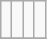<table class="wikitable">
<tr ---->
<td><br></td>
<td><br></td>
<td><br></td>
<td><br></td>
</tr>
<tr --->
</tr>
</table>
